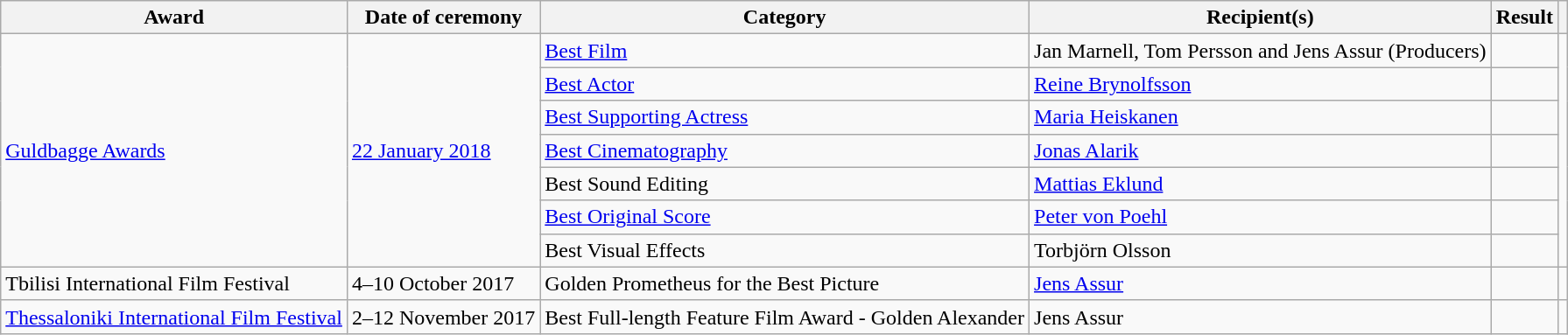<table class="wikitable sortable">
<tr>
<th scope="col">Award</th>
<th scope="col">Date of ceremony</th>
<th scope="col">Category</th>
<th scope="col">Recipient(s)</th>
<th scope="col">Result</th>
<th scope="col" class="unsortable"></th>
</tr>
<tr>
<td rowspan="7"><a href='#'>Guldbagge Awards</a></td>
<td rowspan="7"><a href='#'>22 January 2018</a></td>
<td><a href='#'>Best Film</a></td>
<td>Jan Marnell, Tom Persson and Jens Assur (Producers)</td>
<td></td>
<td rowspan="7"></td>
</tr>
<tr>
<td><a href='#'>Best Actor</a></td>
<td><a href='#'>Reine Brynolfsson</a></td>
<td></td>
</tr>
<tr>
<td><a href='#'>Best Supporting Actress</a></td>
<td><a href='#'>Maria Heiskanen</a></td>
<td></td>
</tr>
<tr>
<td><a href='#'>Best Cinematography</a></td>
<td><a href='#'>Jonas Alarik</a></td>
<td></td>
</tr>
<tr>
<td>Best Sound Editing</td>
<td><a href='#'>Mattias Eklund</a></td>
<td></td>
</tr>
<tr>
<td><a href='#'>Best Original Score</a></td>
<td><a href='#'>Peter von Poehl</a></td>
<td></td>
</tr>
<tr>
<td>Best Visual Effects</td>
<td>Torbjörn Olsson</td>
<td></td>
</tr>
<tr>
<td>Tbilisi International Film Festival</td>
<td>4–10 October 2017</td>
<td>Golden Prometheus for the Best Picture</td>
<td><a href='#'>Jens Assur</a></td>
<td></td>
<td></td>
</tr>
<tr>
<td><a href='#'>Thessaloniki International Film Festival</a></td>
<td>2–12 November 2017</td>
<td>Best Full-length Feature Film Award - Golden Alexander</td>
<td>Jens Assur</td>
<td></td>
<td></td>
</tr>
</table>
